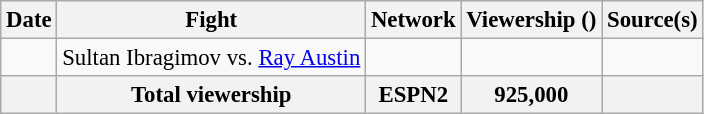<table class="wikitable sortable" style="text-align:center; font-size:95%">
<tr>
<th>Date</th>
<th>Fight</th>
<th>Network</th>
<th>Viewership ()</th>
<th>Source(s)</th>
</tr>
<tr>
<td></td>
<td>Sultan Ibragimov vs. <a href='#'>Ray Austin</a></td>
<td></td>
<td></td>
<td></td>
</tr>
<tr>
<th></th>
<th>Total viewership</th>
<th>ESPN2</th>
<th>925,000</th>
<th></th>
</tr>
</table>
